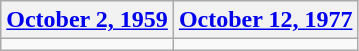<table class=wikitable>
<tr>
<th><a href='#'>October 2, 1959</a></th>
<th><a href='#'>October 12, 1977</a></th>
</tr>
<tr>
<td></td>
<td></td>
</tr>
</table>
